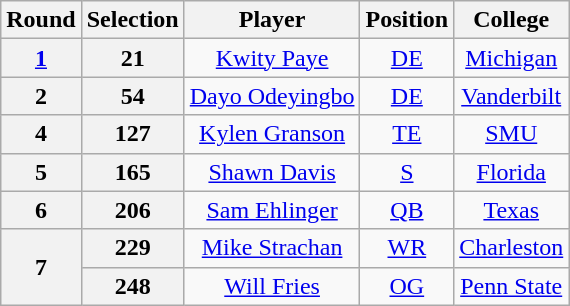<table class="wikitable" style="text-align:center">
<tr>
<th>Round</th>
<th>Selection</th>
<th>Player</th>
<th>Position</th>
<th>College</th>
</tr>
<tr>
<th><a href='#'>1</a></th>
<th>21</th>
<td><a href='#'>Kwity Paye</a></td>
<td><a href='#'>DE</a></td>
<td><a href='#'>Michigan</a></td>
</tr>
<tr>
<th>2</th>
<th>54</th>
<td><a href='#'>Dayo Odeyingbo</a></td>
<td><a href='#'>DE</a></td>
<td><a href='#'>Vanderbilt</a></td>
</tr>
<tr>
<th>4</th>
<th>127</th>
<td><a href='#'>Kylen Granson</a></td>
<td><a href='#'>TE</a></td>
<td><a href='#'>SMU</a></td>
</tr>
<tr>
<th>5</th>
<th>165</th>
<td><a href='#'>Shawn Davis</a></td>
<td><a href='#'>S</a></td>
<td><a href='#'>Florida</a></td>
</tr>
<tr>
<th>6</th>
<th>206</th>
<td><a href='#'>Sam Ehlinger</a></td>
<td><a href='#'>QB</a></td>
<td><a href='#'>Texas</a></td>
</tr>
<tr>
<th rowspan="2">7</th>
<th>229</th>
<td><a href='#'>Mike Strachan</a></td>
<td><a href='#'>WR</a></td>
<td><a href='#'>Charleston</a></td>
</tr>
<tr>
<th>248</th>
<td><a href='#'>Will Fries</a></td>
<td><a href='#'>OG</a></td>
<td><a href='#'>Penn State</a></td>
</tr>
</table>
